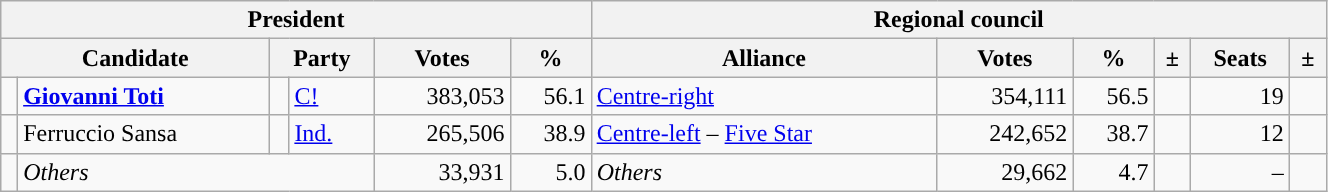<table class="wikitable" style="text-align:right; style="width=70%">
<tr>
<th colspan="6">President</th>
<th colspan="6">Regional council</th>
</tr>
<tr>
<th colspan="2">Candidate</th>
<th colspan="2">Party</th>
<th>Votes</th>
<th>%</th>
<th>Alliance</th>
<th>Votes</th>
<th>%</th>
<th>±</th>
<th>Seats</th>
<th>±</th>
</tr>
<tr>
<td></td>
<td style="text-align:left"><strong><a href='#'>Giovanni Toti</a></strong></td>
<td></td>
<td style="text-align:left"><a href='#'>C!</a></td>
<td>383,053</td>
<td>56.1</td>
<td style="text-align:left"><a href='#'>Centre-right</a></td>
<td>354,111</td>
<td>56.5</td>
<td></td>
<td>19</td>
<td></td>
</tr>
<tr>
<td></td>
<td style="text-align:left">Ferruccio Sansa</td>
<td></td>
<td style="text-align:left"><a href='#'>Ind.</a></td>
<td>265,506</td>
<td>38.9</td>
<td style="text-align:left"><a href='#'>Centre-left</a> – <a href='#'>Five Star</a></td>
<td>242,652</td>
<td>38.7</td>
<td></td>
<td>12</td>
<td></td>
</tr>
<tr>
<td></td>
<td colspan="3" style="text-align:left"><em>Others</em></td>
<td>33,931</td>
<td>5.0</td>
<td style="text-align:left"><em>Others</em></td>
<td>29,662</td>
<td>4.7</td>
<td></td>
<td>–</td>
<td></td>
</tr>
</table>
